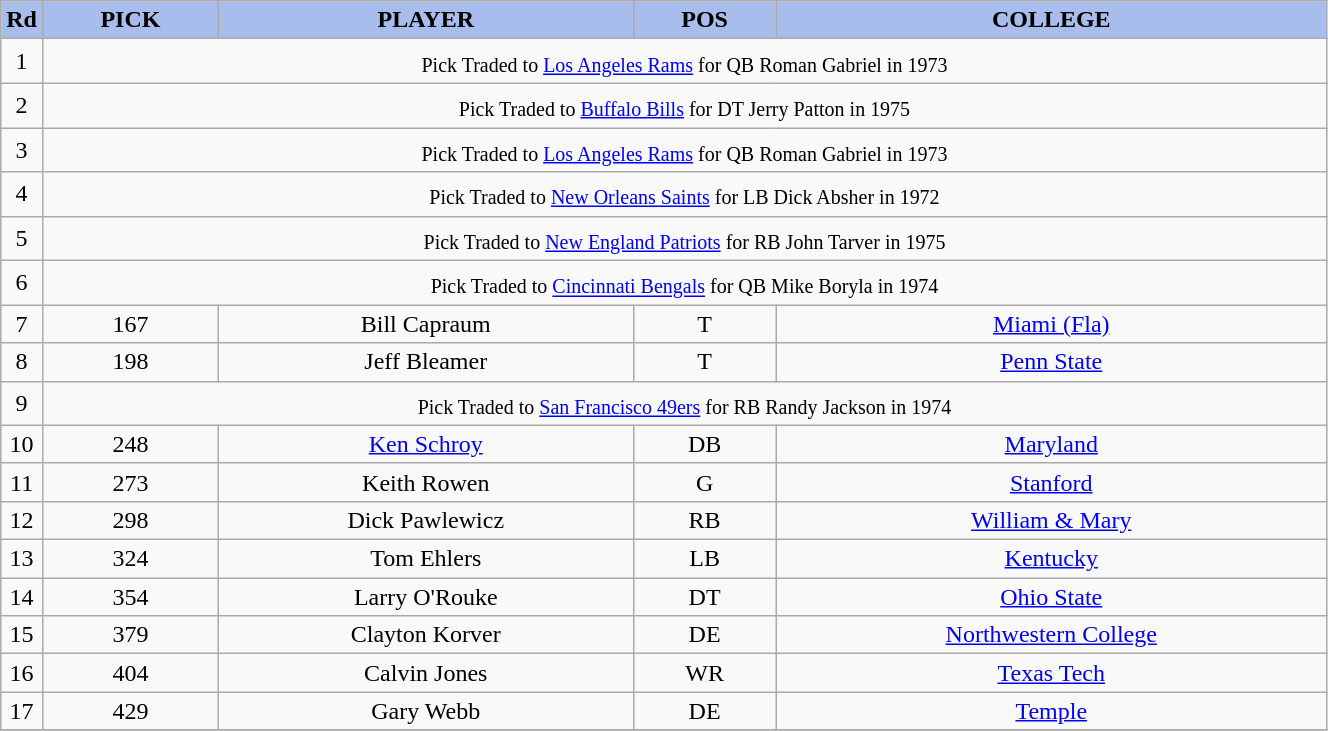<table class="wikitable sortable sortable" style="width:70%">
<tr>
<th style="background:#A8BDEC;" width=1%>Rd</th>
<th !width=1% style="background:#A8BDEC;">PICK</th>
<th !width=14% style="background:#A8BDEC;">PLAYER</th>
<th !width=4% style="background:#A8BDEC;">POS</th>
<th !width=15% style="background:#A8BDEC;">COLLEGE</th>
</tr>
<tr align="center" bgcolor="">
<td>1</td>
<td colspan="4"><sub>Pick Traded to <a href='#'>Los Angeles Rams</a> for QB Roman Gabriel in 1973</sub> </td>
</tr>
<tr align="center" bgcolor="">
<td>2</td>
<td colspan="4"><sub> Pick Traded to <a href='#'>Buffalo Bills</a> for DT Jerry Patton in 1975</sub> </td>
</tr>
<tr align="center" bgcolor="">
<td>3</td>
<td colspan="4"><sub>Pick Traded to <a href='#'>Los Angeles Rams</a> for QB Roman Gabriel in 1973</sub> </td>
</tr>
<tr align="center" bgcolor="">
<td>4</td>
<td colspan="4"><sub>Pick Traded to <a href='#'>New Orleans Saints</a> for LB Dick Absher in 1972</sub> </td>
</tr>
<tr align="center" bgcolor="">
<td>5</td>
<td colspan="4"><sub>Pick Traded to <a href='#'>New England Patriots</a> for RB John Tarver in 1975</sub> </td>
</tr>
<tr align="center" bgcolor="">
<td>6</td>
<td colspan="4"><sub>Pick Traded to <a href='#'>Cincinnati Bengals</a> for QB Mike Boryla in 1974</sub> </td>
</tr>
<tr align="center" bgcolor="">
<td>7</td>
<td>167</td>
<td>Bill Capraum</td>
<td>T</td>
<td><a href='#'>Miami (Fla)</a></td>
</tr>
<tr align="center" bgcolor="">
<td>8</td>
<td>198</td>
<td>Jeff Bleamer</td>
<td>T</td>
<td><a href='#'>Penn State</a></td>
</tr>
<tr align="center" bgcolor="">
<td>9</td>
<td colspan="4"><sub>Pick Traded to <a href='#'>San Francisco 49ers</a> for RB Randy Jackson in 1974</sub> </td>
</tr>
<tr align="center" bgcolor=""  Randy Jackson>
<td>10</td>
<td>248</td>
<td><a href='#'>Ken Schroy</a></td>
<td>DB</td>
<td><a href='#'>Maryland</a></td>
</tr>
<tr align="center" bgcolor="">
<td>11</td>
<td>273</td>
<td>Keith Rowen</td>
<td>G</td>
<td><a href='#'>Stanford</a></td>
</tr>
<tr align="center" bgcolor="">
<td>12</td>
<td>298</td>
<td>Dick Pawlewicz</td>
<td>RB</td>
<td><a href='#'>William & Mary</a></td>
</tr>
<tr align="center" bgcolor="">
<td>13</td>
<td>324</td>
<td>Tom Ehlers</td>
<td>LB</td>
<td><a href='#'>Kentucky</a></td>
</tr>
<tr align="center" bgcolor="">
<td>14</td>
<td>354</td>
<td>Larry O'Rouke</td>
<td>DT</td>
<td><a href='#'>Ohio State</a></td>
</tr>
<tr align="center" bgcolor="">
<td>15</td>
<td>379</td>
<td>Clayton Korver</td>
<td>DE</td>
<td><a href='#'>Northwestern College</a></td>
</tr>
<tr align="center" bgcolor="">
<td>16</td>
<td>404</td>
<td>Calvin Jones</td>
<td>WR</td>
<td><a href='#'>Texas Tech</a></td>
</tr>
<tr align="center" bgcolor="">
<td>17</td>
<td>429</td>
<td>Gary Webb</td>
<td>DE</td>
<td><a href='#'>Temple</a></td>
</tr>
<tr align="center" bgcolor="">
</tr>
</table>
